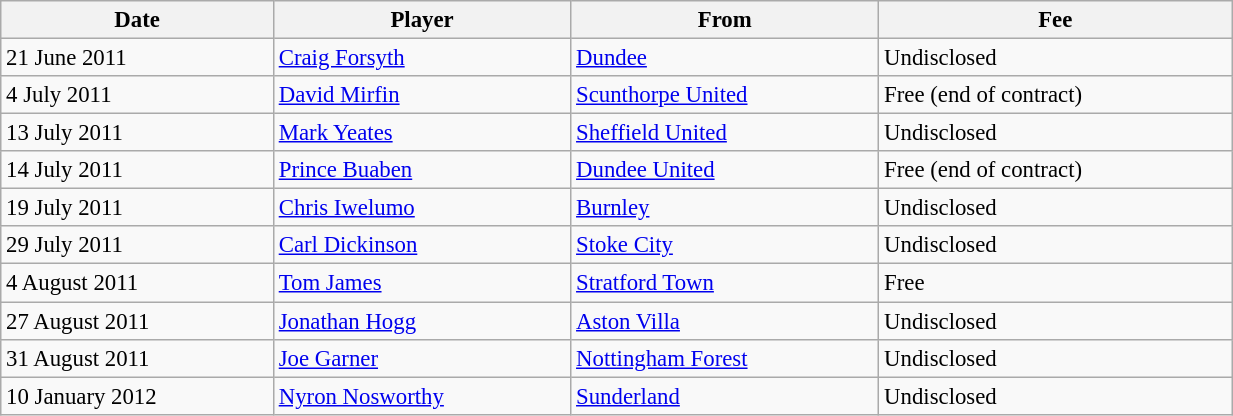<table class="wikitable" style="text-align:center; font-size:95%;width:65%; text-align:left">
<tr>
<th><strong>Date</strong></th>
<th><strong>Player</strong></th>
<th><strong>From</strong></th>
<th><strong>Fee</strong></th>
</tr>
<tr>
<td>21 June 2011</td>
<td><a href='#'>Craig Forsyth</a></td>
<td><a href='#'>Dundee</a></td>
<td>Undisclosed </td>
</tr>
<tr>
<td>4 July 2011</td>
<td><a href='#'>David Mirfin</a></td>
<td><a href='#'>Scunthorpe United</a></td>
<td>Free (end of contract) </td>
</tr>
<tr>
<td>13 July 2011</td>
<td><a href='#'>Mark Yeates</a></td>
<td><a href='#'>Sheffield United</a></td>
<td>Undisclosed </td>
</tr>
<tr>
<td>14 July 2011</td>
<td><a href='#'>Prince Buaben</a></td>
<td><a href='#'>Dundee United</a></td>
<td>Free (end of contract) </td>
</tr>
<tr>
<td>19 July 2011</td>
<td><a href='#'>Chris Iwelumo</a></td>
<td><a href='#'>Burnley</a></td>
<td>Undisclosed </td>
</tr>
<tr>
<td>29 July 2011</td>
<td><a href='#'>Carl Dickinson</a></td>
<td><a href='#'>Stoke City</a></td>
<td>Undisclosed </td>
</tr>
<tr>
<td>4 August 2011</td>
<td><a href='#'>Tom James</a></td>
<td><a href='#'>Stratford Town</a></td>
<td>Free </td>
</tr>
<tr>
<td>27 August 2011</td>
<td><a href='#'>Jonathan Hogg</a></td>
<td><a href='#'>Aston Villa</a></td>
<td>Undisclosed </td>
</tr>
<tr>
<td>31 August 2011</td>
<td><a href='#'>Joe Garner</a></td>
<td><a href='#'>Nottingham Forest</a></td>
<td>Undisclosed </td>
</tr>
<tr>
<td>10 January 2012</td>
<td><a href='#'>Nyron Nosworthy</a></td>
<td><a href='#'>Sunderland</a></td>
<td>Undisclosed </td>
</tr>
</table>
